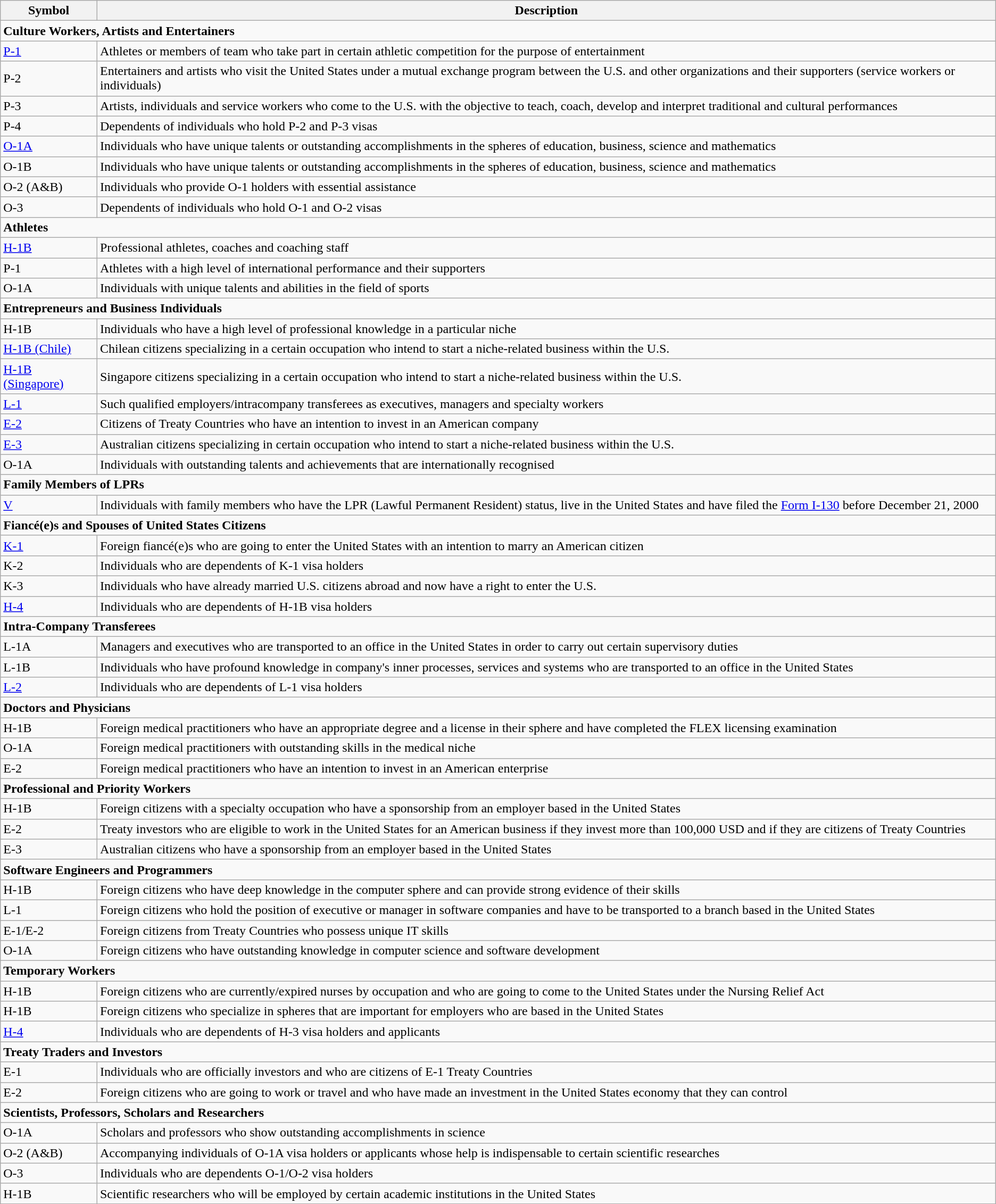<table class="wikitable collapsible">
<tr>
<th>Symbol</th>
<th>Description</th>
</tr>
<tr>
<td colspan=2><strong>Culture Workers, Artists and Entertainers</strong></td>
</tr>
<tr>
<td><a href='#'>P-1</a></td>
<td>Athletes or members of team who take part in certain athletic competition for the purpose of entertainment</td>
</tr>
<tr>
<td>P-2</td>
<td>Entertainers and artists who visit the United States under a mutual exchange program between the U.S. and other organizations and their supporters (service workers or individuals)</td>
</tr>
<tr>
<td>P-3</td>
<td>Artists, individuals and service workers who come to the U.S. with the objective to teach, coach, develop and interpret traditional and cultural performances</td>
</tr>
<tr>
<td>P-4</td>
<td>Dependents of individuals who hold P-2 and P-3 visas</td>
</tr>
<tr>
<td><a href='#'>O-1A</a></td>
<td>Individuals who have unique talents or outstanding accomplishments in the spheres of education, business, science and mathematics</td>
</tr>
<tr>
<td>O-1B</td>
<td>Individuals who have unique talents or outstanding accomplishments in the spheres of education, business, science and mathematics</td>
</tr>
<tr>
<td>O-2 (A&B)</td>
<td>Individuals who provide O-1 holders with essential assistance</td>
</tr>
<tr>
<td>O-3</td>
<td>Dependents of individuals who hold O-1 and O-2 visas</td>
</tr>
<tr>
<td colspan=2><strong>Athletes</strong></td>
</tr>
<tr>
<td><a href='#'>H-1B</a></td>
<td>Professional athletes, coaches and coaching staff</td>
</tr>
<tr>
<td>P-1</td>
<td>Athletes with a high level of international performance and their supporters</td>
</tr>
<tr>
<td>O-1A</td>
<td>Individuals with unique talents and abilities in the field of sports</td>
</tr>
<tr>
<td colspan=2><strong>Entrepreneurs and Business Individuals</strong></td>
</tr>
<tr>
<td>H-1B</td>
<td>Individuals who have a high level of professional knowledge in a particular niche</td>
</tr>
<tr>
<td><a href='#'>H-1B (Chile)</a></td>
<td>Chilean citizens specializing in a certain occupation who intend to start a niche-related business within the U.S.</td>
</tr>
<tr>
<td><a href='#'>H-1B (Singapore)</a></td>
<td>Singapore citizens specializing in a certain occupation who intend to start a niche-related business within the U.S.</td>
</tr>
<tr>
<td><a href='#'>L-1</a></td>
<td>Such qualified employers/intracompany transferees as executives, managers and specialty workers</td>
</tr>
<tr>
<td><a href='#'>E-2</a></td>
<td>Citizens of Treaty Countries who have an intention to invest in an American company</td>
</tr>
<tr>
<td><a href='#'>E-3</a></td>
<td>Australian citizens specializing in certain occupation who intend to start a niche-related business within the U.S.</td>
</tr>
<tr>
<td>O-1A</td>
<td>Individuals with outstanding talents and achievements that are internationally recognised</td>
</tr>
<tr>
<td colspan=2><strong>Family Members of LPRs</strong></td>
</tr>
<tr>
<td><a href='#'>V</a></td>
<td>Individuals with family members who have the LPR (Lawful Permanent Resident) status, live in the United States and have filed the <a href='#'>Form I-130</a> before December 21, 2000</td>
</tr>
<tr>
<td colspan=2><strong>Fiancé(e)s and Spouses of United States Citizens</strong></td>
</tr>
<tr>
<td><a href='#'>K-1</a></td>
<td>Foreign fiancé(e)s who are going to enter the United States with an intention to marry an American citizen</td>
</tr>
<tr>
<td>K-2</td>
<td>Individuals who are dependents of K-1 visa holders</td>
</tr>
<tr>
<td>K-3</td>
<td>Individuals who have already married U.S. citizens abroad and now have a right to enter the U.S.</td>
</tr>
<tr>
<td><a href='#'>H-4</a></td>
<td>Individuals who are dependents of H-1B visa holders</td>
</tr>
<tr>
<td colspan=2><strong>Intra-Company Transferees</strong></td>
</tr>
<tr>
<td>L-1A</td>
<td>Managers and executives who are transported to an office in the United States in order to carry out certain supervisory duties</td>
</tr>
<tr>
<td>L-1B</td>
<td>Individuals who have profound knowledge in company's inner processes, services and systems who are transported to an office in the United States</td>
</tr>
<tr>
<td><a href='#'>L-2</a></td>
<td>Individuals who are dependents of L-1 visa holders</td>
</tr>
<tr>
<td colspan=2><strong>Doctors and Physicians</strong></td>
</tr>
<tr>
<td>H-1B</td>
<td>Foreign medical practitioners who have an appropriate degree and a license in their sphere and have completed the FLEX licensing examination</td>
</tr>
<tr>
<td>O-1A</td>
<td>Foreign medical practitioners with outstanding skills in the medical niche</td>
</tr>
<tr>
<td>E-2</td>
<td>Foreign medical practitioners who have an intention to invest in an American enterprise</td>
</tr>
<tr>
<td colspan=2><strong>Professional and Priority Workers</strong></td>
</tr>
<tr>
<td>H-1B</td>
<td>Foreign citizens with a specialty occupation who have a sponsorship from an employer based in the United States</td>
</tr>
<tr>
<td>E-2</td>
<td>Treaty investors who are eligible to work in the United States for an American business if they invest more than 100,000 USD and if they are citizens of Treaty Countries</td>
</tr>
<tr>
<td>E-3</td>
<td>Australian citizens who have a sponsorship from an employer based in the United States</td>
</tr>
<tr>
<td colspan=2><strong>Software Engineers and Programmers</strong></td>
</tr>
<tr>
<td>H-1B</td>
<td>Foreign citizens who have deep knowledge in the computer sphere and can provide strong evidence of their skills</td>
</tr>
<tr>
<td>L-1</td>
<td>Foreign citizens who hold the position of executive or manager in software companies and have to be transported to a branch based in the United States</td>
</tr>
<tr>
<td>E-1/E-2</td>
<td>Foreign citizens from Treaty Countries who possess unique IT skills</td>
</tr>
<tr>
<td>O-1A</td>
<td>Foreign citizens who have outstanding knowledge in computer science and software development</td>
</tr>
<tr>
<td colspan=2><strong>Temporary Workers</strong></td>
</tr>
<tr>
<td>H-1B</td>
<td>Foreign citizens who are currently/expired nurses by occupation and who are going to come to the United States under the Nursing Relief Act</td>
</tr>
<tr>
<td>H-1B</td>
<td>Foreign citizens who specialize in spheres that are important for employers who are based in the United States</td>
</tr>
<tr>
<td><a href='#'>H-4</a></td>
<td>Individuals who are dependents of H-3 visa holders and applicants</td>
</tr>
<tr>
<td colspan=2><strong>Treaty Traders and Investors</strong></td>
</tr>
<tr>
<td>E-1</td>
<td>Individuals who are officially investors and who are citizens of E-1 Treaty Countries</td>
</tr>
<tr>
<td>E-2</td>
<td>Foreign citizens who are going to work or travel and who have made an investment in the United States economy that they can control</td>
</tr>
<tr>
<td colspan=2><strong>Scientists, Professors, Scholars and Researchers</strong></td>
</tr>
<tr>
<td>O-1A</td>
<td>Scholars and professors who show outstanding accomplishments in science</td>
</tr>
<tr>
<td>O-2 (A&B)</td>
<td>Accompanying individuals of O-1A visa holders or applicants whose help is indispensable to certain scientific researches</td>
</tr>
<tr>
<td>O-3</td>
<td>Individuals who are dependents O-1/O-2 visa holders</td>
</tr>
<tr>
<td>H-1B</td>
<td>Scientific researchers who will be employed by certain academic institutions in the United States</td>
</tr>
</table>
